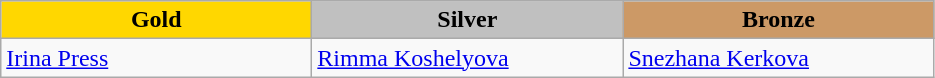<table class="wikitable" style="text-align:left">
<tr align="center">
<td width=200 bgcolor=gold><strong>Gold</strong></td>
<td width=200 bgcolor=silver><strong>Silver</strong></td>
<td width=200 bgcolor=CC9966><strong>Bronze</strong></td>
</tr>
<tr>
<td><a href='#'>Irina Press</a><br><em></em></td>
<td><a href='#'>Rimma Koshelyova</a><br><em></em></td>
<td><a href='#'>Snezhana Kerkova</a><br><em></em></td>
</tr>
</table>
